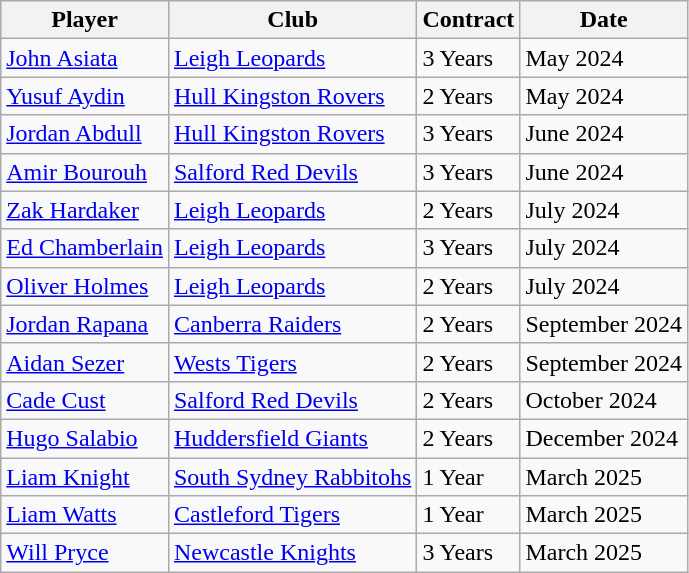<table class="wikitable">
<tr>
<th>Player</th>
<th>Club</th>
<th>Contract</th>
<th>Date</th>
</tr>
<tr>
<td> <a href='#'>John Asiata</a></td>
<td> <a href='#'>Leigh Leopards</a></td>
<td>3 Years</td>
<td>May 2024</td>
</tr>
<tr>
<td> <a href='#'>Yusuf Aydin</a></td>
<td> <a href='#'>Hull Kingston Rovers</a></td>
<td>2 Years</td>
<td>May 2024</td>
</tr>
<tr>
<td> <a href='#'>Jordan Abdull</a></td>
<td> <a href='#'>Hull Kingston Rovers</a></td>
<td>3 Years</td>
<td>June 2024</td>
</tr>
<tr>
<td> <a href='#'>Amir Bourouh</a></td>
<td> <a href='#'>Salford Red Devils</a></td>
<td>3 Years</td>
<td>June 2024</td>
</tr>
<tr>
<td> <a href='#'>Zak Hardaker</a></td>
<td> <a href='#'>Leigh Leopards</a></td>
<td>2 Years</td>
<td>July 2024</td>
</tr>
<tr>
<td> <a href='#'>Ed Chamberlain</a></td>
<td> <a href='#'>Leigh Leopards</a></td>
<td>3 Years</td>
<td>July 2024</td>
</tr>
<tr>
<td> <a href='#'>Oliver Holmes</a></td>
<td> <a href='#'>Leigh Leopards</a></td>
<td>2 Years</td>
<td>July 2024</td>
</tr>
<tr>
<td> <a href='#'>Jordan Rapana</a></td>
<td> <a href='#'>Canberra Raiders</a></td>
<td>2 Years</td>
<td>September 2024</td>
</tr>
<tr>
<td> <a href='#'>Aidan Sezer</a></td>
<td> <a href='#'>Wests Tigers</a></td>
<td>2 Years</td>
<td>September 2024</td>
</tr>
<tr>
<td> <a href='#'>Cade Cust</a></td>
<td> <a href='#'>Salford Red Devils</a></td>
<td>2 Years</td>
<td>October 2024</td>
</tr>
<tr>
<td> <a href='#'>Hugo Salabio</a></td>
<td> <a href='#'>Huddersfield Giants</a></td>
<td>2 Years</td>
<td>December 2024</td>
</tr>
<tr>
<td> <a href='#'>Liam Knight</a></td>
<td> <a href='#'>South Sydney Rabbitohs</a></td>
<td>1 Year</td>
<td>March 2025</td>
</tr>
<tr>
<td> <a href='#'>Liam Watts</a></td>
<td> <a href='#'>Castleford Tigers</a></td>
<td>1 Year</td>
<td>March 2025</td>
</tr>
<tr>
<td> <a href='#'>Will Pryce</a></td>
<td> <a href='#'>Newcastle Knights</a></td>
<td>3 Years</td>
<td>March 2025</td>
</tr>
</table>
